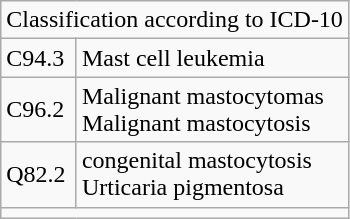<table class="wikitable">
<tr>
<td colspan="2">Classification according to ICD-10</td>
</tr>
<tr>
<td>C94.3</td>
<td>Mast cell leukemia</td>
</tr>
<tr>
<td>C96.2</td>
<td>Malignant mastocytomas<br>Malignant mastocytosis</td>
</tr>
<tr>
<td>Q82.2</td>
<td>congenital mastocytosis<br>Urticaria pigmentosa</td>
</tr>
<tr>
<td colspan="2"></td>
</tr>
</table>
